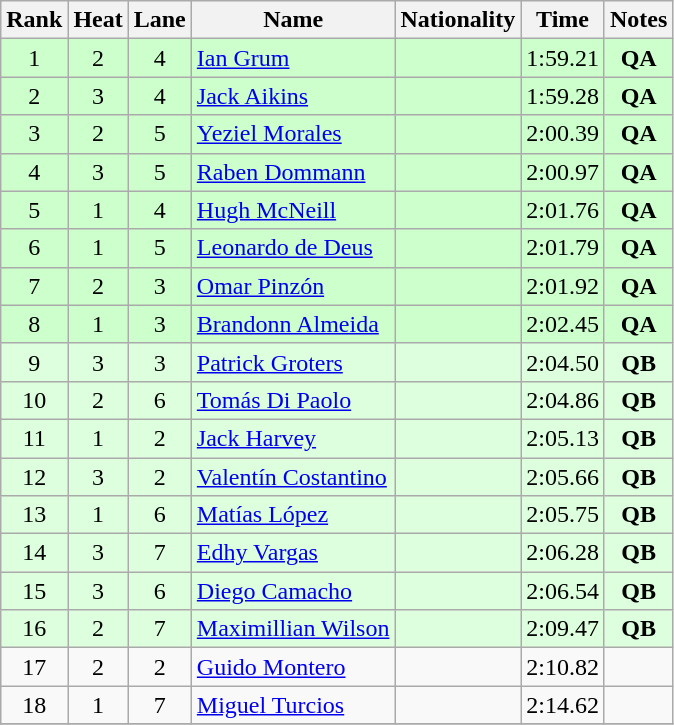<table class="wikitable sortable" style="text-align:center">
<tr>
<th>Rank</th>
<th>Heat</th>
<th>Lane</th>
<th>Name</th>
<th>Nationality</th>
<th>Time</th>
<th>Notes</th>
</tr>
<tr bgcolor="ccffcc">
<td>1</td>
<td>2</td>
<td>4</td>
<td align="left"><a href='#'>Ian Grum</a></td>
<td align="left"></td>
<td>1:59.21</td>
<td><strong>QA</strong></td>
</tr>
<tr bgcolor="ccffcc">
<td>2</td>
<td>3</td>
<td>4</td>
<td align="left"><a href='#'>Jack Aikins</a></td>
<td align="left"></td>
<td>1:59.28</td>
<td><strong>QA</strong></td>
</tr>
<tr bgcolor="ccffcc">
<td>3</td>
<td>2</td>
<td>5</td>
<td align="left"><a href='#'>Yeziel Morales</a></td>
<td align="left"></td>
<td>2:00.39</td>
<td><strong>QA</strong></td>
</tr>
<tr bgcolor="ccffcc">
<td>4</td>
<td>3</td>
<td>5</td>
<td align="left"><a href='#'>Raben Dommann</a></td>
<td align="left"></td>
<td>2:00.97</td>
<td><strong>QA</strong></td>
</tr>
<tr bgcolor="ccffcc">
<td>5</td>
<td>1</td>
<td>4</td>
<td align="left"><a href='#'>Hugh McNeill</a></td>
<td align="left"></td>
<td>2:01.76</td>
<td><strong>QA</strong></td>
</tr>
<tr bgcolor="ccffcc">
<td>6</td>
<td>1</td>
<td>5</td>
<td align="left"><a href='#'>Leonardo de Deus</a></td>
<td align="left"></td>
<td>2:01.79</td>
<td><strong>QA</strong></td>
</tr>
<tr bgcolor="ccffcc">
<td>7</td>
<td>2</td>
<td>3</td>
<td align="left"><a href='#'>Omar Pinzón</a></td>
<td align="left"></td>
<td>2:01.92</td>
<td><strong>QA</strong></td>
</tr>
<tr bgcolor="ccffcc">
<td>8</td>
<td>1</td>
<td>3</td>
<td align="left"><a href='#'>Brandonn Almeida</a></td>
<td align="left"></td>
<td>2:02.45</td>
<td><strong>QA</strong></td>
</tr>
<tr bgcolor="ddffdd">
<td>9</td>
<td>3</td>
<td>3</td>
<td align="left"><a href='#'>Patrick Groters</a></td>
<td align="left"></td>
<td>2:04.50</td>
<td><strong>QB</strong></td>
</tr>
<tr bgcolor="ddffdd">
<td>10</td>
<td>2</td>
<td>6</td>
<td align="left"><a href='#'>Tomás Di Paolo</a></td>
<td align="left"></td>
<td>2:04.86</td>
<td><strong>QB</strong></td>
</tr>
<tr bgcolor="ddffdd">
<td>11</td>
<td>1</td>
<td>2</td>
<td align="left"><a href='#'>Jack Harvey</a></td>
<td align="left"></td>
<td>2:05.13</td>
<td><strong>QB</strong></td>
</tr>
<tr bgcolor="ddffdd">
<td>12</td>
<td>3</td>
<td>2</td>
<td align="left"><a href='#'>Valentín Costantino</a></td>
<td align="left"></td>
<td>2:05.66</td>
<td><strong>QB</strong></td>
</tr>
<tr bgcolor="ddffdd">
<td>13</td>
<td>1</td>
<td>6</td>
<td align="left"><a href='#'>Matías López</a></td>
<td align="left"></td>
<td>2:05.75</td>
<td><strong>QB</strong></td>
</tr>
<tr bgcolor="ddffdd">
<td>14</td>
<td>3</td>
<td>7</td>
<td align="left"><a href='#'>Edhy Vargas</a></td>
<td align="left"></td>
<td>2:06.28</td>
<td><strong>QB</strong></td>
</tr>
<tr bgcolor="ddffdd">
<td>15</td>
<td>3</td>
<td>6</td>
<td align="left"><a href='#'>Diego Camacho</a></td>
<td align="left"></td>
<td>2:06.54</td>
<td><strong>QB</strong></td>
</tr>
<tr bgcolor="ddffdd">
<td>16</td>
<td>2</td>
<td>7</td>
<td align="left"><a href='#'>Maximillian Wilson</a></td>
<td align="left"></td>
<td>2:09.47</td>
<td><strong>QB</strong></td>
</tr>
<tr>
<td>17</td>
<td>2</td>
<td>2</td>
<td align="left"><a href='#'>Guido Montero</a></td>
<td align="left"></td>
<td>2:10.82</td>
<td></td>
</tr>
<tr>
<td>18</td>
<td>1</td>
<td>7</td>
<td align="left"><a href='#'>Miguel Turcios</a></td>
<td align="left"></td>
<td>2:14.62</td>
<td></td>
</tr>
<tr>
</tr>
</table>
